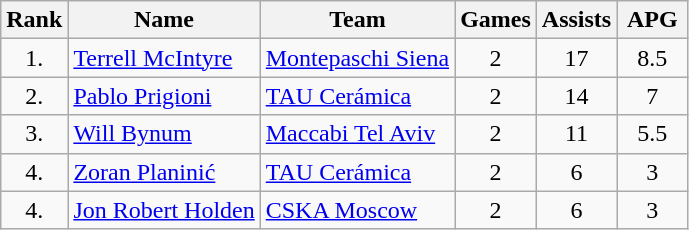<table class="wikitable" style="text-align: center;">
<tr>
<th>Rank</th>
<th>Name</th>
<th>Team</th>
<th>Games</th>
<th>Assists</th>
<th width=40>APG</th>
</tr>
<tr>
<td>1.</td>
<td align="left"> <a href='#'>Terrell McIntyre</a></td>
<td align="left"> <a href='#'>Montepaschi Siena</a></td>
<td>2</td>
<td>17</td>
<td>8.5</td>
</tr>
<tr>
<td>2.</td>
<td align="left"> <a href='#'>Pablo Prigioni</a></td>
<td align="left"> <a href='#'>TAU Cerámica</a></td>
<td>2</td>
<td>14</td>
<td>7</td>
</tr>
<tr>
<td>3.</td>
<td align="left"> <a href='#'>Will Bynum</a></td>
<td align="left"> <a href='#'>Maccabi Tel Aviv</a></td>
<td>2</td>
<td>11</td>
<td>5.5</td>
</tr>
<tr>
<td>4.</td>
<td align="left"> <a href='#'>Zoran Planinić</a></td>
<td align="left"> <a href='#'>TAU Cerámica</a></td>
<td>2</td>
<td>6</td>
<td>3</td>
</tr>
<tr>
<td>4.</td>
<td align="left"> <a href='#'>Jon Robert Holden</a></td>
<td align="left"> <a href='#'>CSKA Moscow</a></td>
<td>2</td>
<td>6</td>
<td>3</td>
</tr>
</table>
